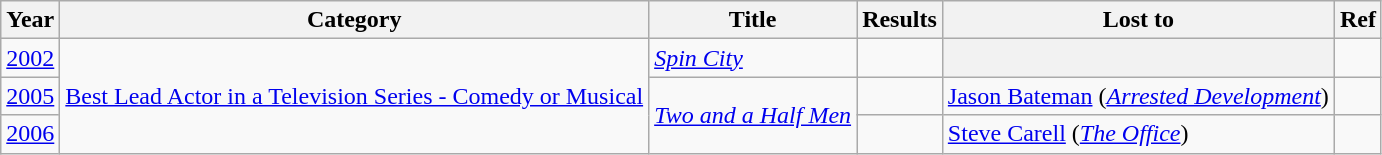<table class="wikitable">
<tr>
<th>Year</th>
<th>Category</th>
<th>Title</th>
<th>Results</th>
<th>Lost to</th>
<th>Ref</th>
</tr>
<tr>
<td><a href='#'>2002</a></td>
<td rowspan="3"><a href='#'>Best Lead Actor in a Television Series - Comedy or Musical</a></td>
<td><em><a href='#'>Spin City</a></em></td>
<td></td>
<th></th>
<td></td>
</tr>
<tr>
<td><a href='#'>2005</a></td>
<td rowspan="2"><em><a href='#'>Two and a Half Men</a></em></td>
<td></td>
<td><a href='#'>Jason Bateman</a> (<em><a href='#'>Arrested Development</a></em>)</td>
<td></td>
</tr>
<tr>
<td><a href='#'>2006</a></td>
<td></td>
<td><a href='#'>Steve Carell</a> (<em><a href='#'>The Office</a></em>)</td>
<td></td>
</tr>
</table>
